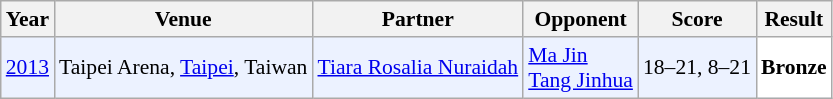<table class="sortable wikitable" style="font-size: 90%;">
<tr>
<th>Year</th>
<th>Venue</th>
<th>Partner</th>
<th>Opponent</th>
<th>Score</th>
<th>Result</th>
</tr>
<tr style="background:#ECF2FF">
<td align="center"><a href='#'>2013</a></td>
<td align="left">Taipei Arena, <a href='#'>Taipei</a>, Taiwan</td>
<td align="left"> <a href='#'>Tiara Rosalia Nuraidah</a></td>
<td align="left"> <a href='#'>Ma Jin</a> <br>  <a href='#'>Tang Jinhua</a></td>
<td align="left">18–21, 8–21</td>
<td style="text-align:left; background:white"> <strong>Bronze</strong></td>
</tr>
</table>
